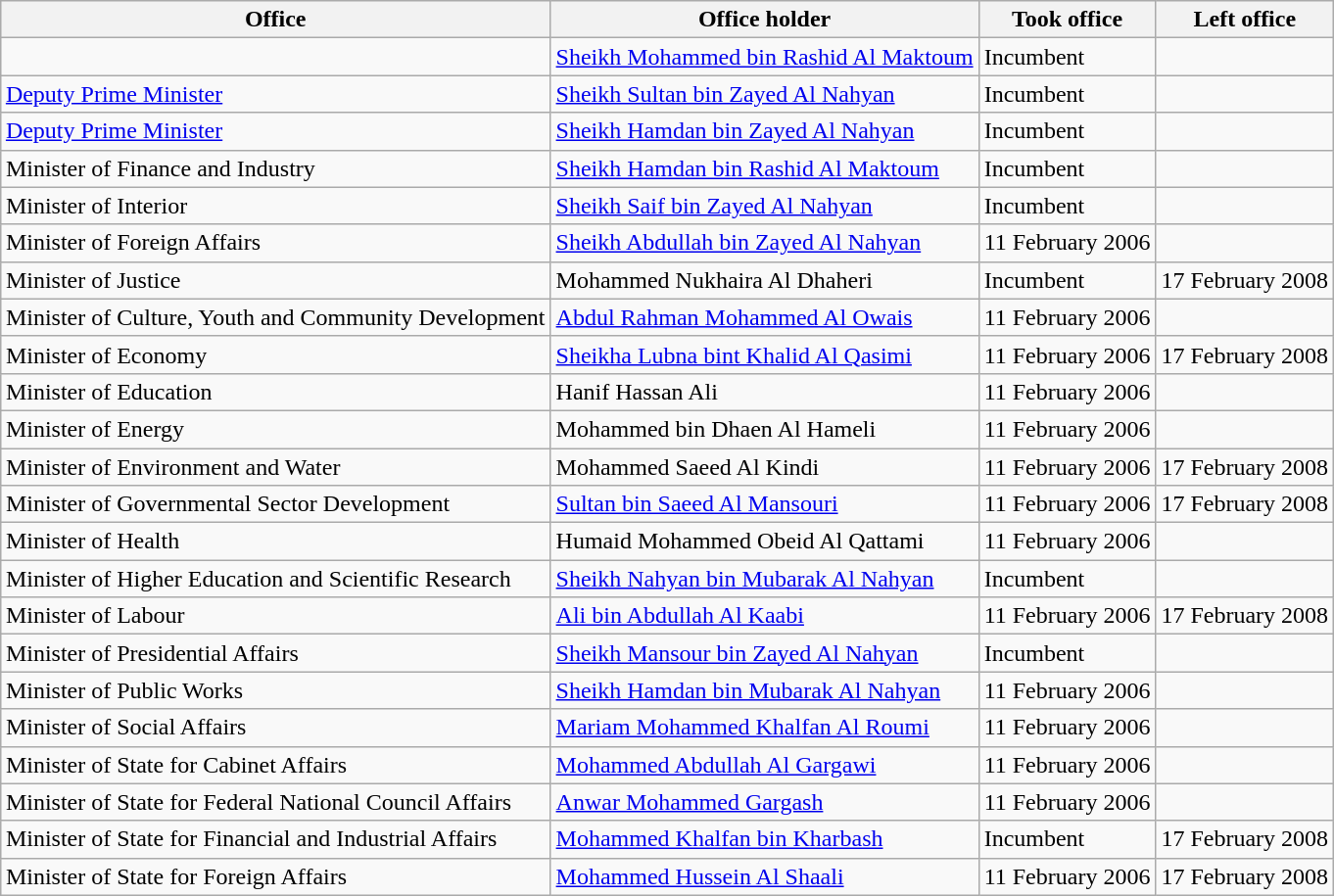<table class="wikitable" style="margin-left: auto; margin-right: auto; border: none;">
<tr>
<th>Office</th>
<th>Office holder</th>
<th>Took office</th>
<th>Left office</th>
</tr>
<tr>
<td></td>
<td><a href='#'>Sheikh Mohammed bin Rashid Al Maktoum</a></td>
<td>Incumbent</td>
<td></td>
</tr>
<tr>
<td><a href='#'>Deputy Prime Minister</a></td>
<td><a href='#'>Sheikh Sultan bin Zayed Al Nahyan</a></td>
<td>Incumbent</td>
<td></td>
</tr>
<tr>
<td><a href='#'>Deputy Prime Minister</a></td>
<td><a href='#'>Sheikh Hamdan bin Zayed Al Nahyan</a></td>
<td>Incumbent</td>
<td></td>
</tr>
<tr>
<td>Minister of Finance and Industry</td>
<td><a href='#'>Sheikh Hamdan bin Rashid Al Maktoum</a></td>
<td>Incumbent</td>
<td></td>
</tr>
<tr>
<td>Minister of Interior</td>
<td><a href='#'>Sheikh Saif bin Zayed Al Nahyan</a></td>
<td>Incumbent</td>
<td></td>
</tr>
<tr>
<td>Minister of Foreign Affairs</td>
<td><a href='#'>Sheikh Abdullah bin Zayed Al Nahyan</a></td>
<td>11 February 2006</td>
<td></td>
</tr>
<tr>
<td>Minister of Justice</td>
<td>Mohammed Nukhaira Al Dhaheri</td>
<td>Incumbent</td>
<td>17 February 2008</td>
</tr>
<tr>
<td>Minister of Culture, Youth and Community Development</td>
<td><a href='#'>Abdul Rahman Mohammed Al Owais</a></td>
<td>11 February 2006</td>
<td></td>
</tr>
<tr>
<td>Minister of Economy</td>
<td><a href='#'>Sheikha Lubna bint Khalid Al Qasimi</a></td>
<td>11 February 2006</td>
<td>17 February 2008</td>
</tr>
<tr>
<td>Minister of Education</td>
<td>Hanif Hassan Ali</td>
<td>11 February 2006</td>
<td></td>
</tr>
<tr>
<td>Minister of Energy</td>
<td>Mohammed bin Dhaen Al Hameli</td>
<td>11 February 2006</td>
<td></td>
</tr>
<tr>
<td>Minister of Environment and Water</td>
<td>Mohammed Saeed Al Kindi</td>
<td>11 February 2006</td>
<td>17 February 2008</td>
</tr>
<tr>
<td>Minister of Governmental Sector Development</td>
<td><a href='#'>Sultan bin Saeed Al Mansouri</a></td>
<td>11 February 2006</td>
<td>17 February 2008</td>
</tr>
<tr>
<td>Minister of Health</td>
<td>Humaid Mohammed Obeid Al Qattami</td>
<td>11 February 2006</td>
<td></td>
</tr>
<tr>
<td>Minister of Higher Education and Scientific Research</td>
<td><a href='#'>Sheikh Nahyan bin Mubarak Al Nahyan</a></td>
<td>Incumbent</td>
<td></td>
</tr>
<tr>
<td>Minister of Labour</td>
<td><a href='#'>Ali bin Abdullah Al Kaabi</a></td>
<td>11 February 2006</td>
<td>17 February 2008</td>
</tr>
<tr>
<td>Minister of Presidential Affairs</td>
<td><a href='#'>Sheikh Mansour bin Zayed Al Nahyan</a></td>
<td>Incumbent</td>
<td></td>
</tr>
<tr>
<td>Minister of Public Works</td>
<td><a href='#'>Sheikh Hamdan bin Mubarak Al Nahyan</a></td>
<td>11 February 2006</td>
<td></td>
</tr>
<tr>
<td>Minister of Social Affairs</td>
<td><a href='#'>Mariam Mohammed Khalfan Al Roumi</a></td>
<td>11 February 2006</td>
<td></td>
</tr>
<tr>
<td>Minister of State for Cabinet Affairs</td>
<td><a href='#'>Mohammed Abdullah Al Gargawi</a></td>
<td>11 February 2006</td>
<td></td>
</tr>
<tr>
<td>Minister of State for Federal National Council Affairs</td>
<td><a href='#'>Anwar Mohammed Gargash</a></td>
<td>11 February 2006</td>
<td></td>
</tr>
<tr>
<td>Minister of State for Financial and Industrial Affairs</td>
<td><a href='#'>Mohammed Khalfan bin Kharbash</a></td>
<td>Incumbent</td>
<td>17 February 2008</td>
</tr>
<tr>
<td>Minister of State for Foreign Affairs</td>
<td><a href='#'>Mohammed Hussein Al Shaali</a></td>
<td>11 February 2006</td>
<td>17 February 2008</td>
</tr>
</table>
